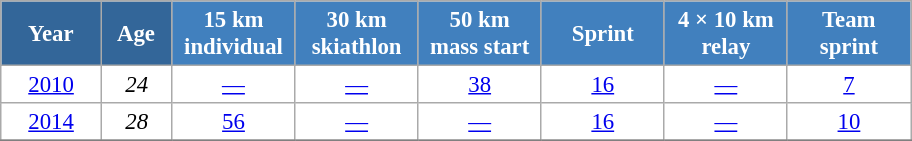<table class="wikitable" style="font-size:95%; text-align:center; border:grey solid 1px; border-collapse:collapse; background:#ffffff;">
<tr>
<th style="background-color:#369; color:white; width:60px;"> Year </th>
<th style="background-color:#369; color:white; width:40px;"> Age </th>
<th style="background-color:#4180be; color:white; width:75px;"> 15 km <br> individual </th>
<th style="background-color:#4180be; color:white; width:75px;"> 30 km <br> skiathlon </th>
<th style="background-color:#4180be; color:white; width:75px;"> 50 km <br> mass start </th>
<th style="background-color:#4180be; color:white; width:75px;"> Sprint </th>
<th style="background-color:#4180be; color:white; width:75px;"> 4 × 10 km <br> relay </th>
<th style="background-color:#4180be; color:white; width:75px;"> Team <br> sprint </th>
</tr>
<tr>
<td><a href='#'>2010</a></td>
<td><em>24</em></td>
<td><a href='#'>—</a></td>
<td><a href='#'>—</a></td>
<td><a href='#'>38</a></td>
<td><a href='#'>16</a></td>
<td><a href='#'>—</a></td>
<td><a href='#'>7</a></td>
</tr>
<tr>
<td><a href='#'>2014</a></td>
<td><em>28</em></td>
<td><a href='#'>56</a></td>
<td><a href='#'>—</a></td>
<td><a href='#'>—</a></td>
<td><a href='#'>16</a></td>
<td><a href='#'>—</a></td>
<td><a href='#'>10</a></td>
</tr>
<tr>
</tr>
</table>
